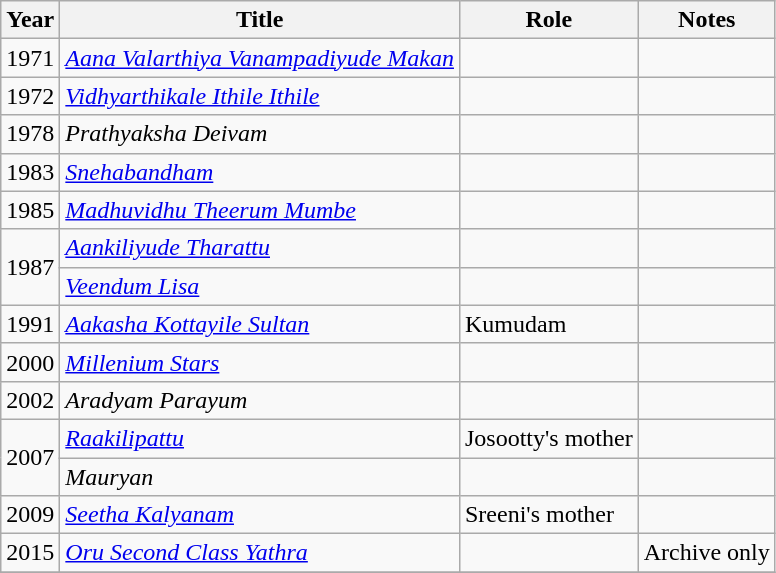<table class="wikitable">
<tr style="text-align:center;">
<th>Year</th>
<th>Title</th>
<th>Role</th>
<th>Notes</th>
</tr>
<tr>
<td>1971</td>
<td><em><a href='#'>Aana Valarthiya Vanampadiyude Makan</a></em></td>
<td></td>
<td></td>
</tr>
<tr>
<td>1972</td>
<td><em><a href='#'>Vidhyarthikale Ithile Ithile</a></em></td>
<td></td>
<td></td>
</tr>
<tr>
<td>1978</td>
<td><em>Prathyaksha Deivam</em></td>
<td></td>
<td></td>
</tr>
<tr>
<td>1983</td>
<td><em><a href='#'>Snehabandham</a></em></td>
<td></td>
<td></td>
</tr>
<tr>
<td>1985</td>
<td><em><a href='#'>Madhuvidhu Theerum Mumbe</a></em></td>
<td></td>
<td></td>
</tr>
<tr>
<td rowspan="2">1987</td>
<td><em><a href='#'>Aankiliyude Tharattu</a></em></td>
<td></td>
<td></td>
</tr>
<tr>
<td><em><a href='#'>Veendum Lisa</a></em></td>
<td></td>
<td></td>
</tr>
<tr>
<td>1991</td>
<td><em><a href='#'>Aakasha Kottayile Sultan</a></em></td>
<td>Kumudam</td>
<td></td>
</tr>
<tr>
<td>2000</td>
<td><em><a href='#'>Millenium Stars</a></em></td>
<td></td>
<td></td>
</tr>
<tr>
<td>2002</td>
<td><em>Aradyam Parayum</em></td>
<td></td>
<td></td>
</tr>
<tr>
<td rowspan="2">2007</td>
<td><em><a href='#'>Raakilipattu</a></em></td>
<td>Josootty's mother</td>
<td></td>
</tr>
<tr>
<td><em>Mauryan</em></td>
<td></td>
<td></td>
</tr>
<tr>
<td>2009</td>
<td><em><a href='#'>Seetha Kalyanam</a></em></td>
<td>Sreeni's mother</td>
<td></td>
</tr>
<tr>
<td>2015</td>
<td><em><a href='#'>Oru Second Class Yathra</a></em></td>
<td></td>
<td>Archive only</td>
</tr>
<tr>
</tr>
</table>
